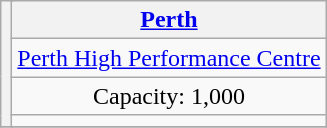<table class="wikitable" style="text-align:center">
<tr>
<th rowspan="4" colspan="2"></th>
<th><a href='#'>Perth</a></th>
</tr>
<tr>
<td><a href='#'>Perth High Performance Centre</a></td>
</tr>
<tr>
<td>Capacity: 1,000</td>
</tr>
<tr>
<td></td>
</tr>
<tr>
</tr>
</table>
